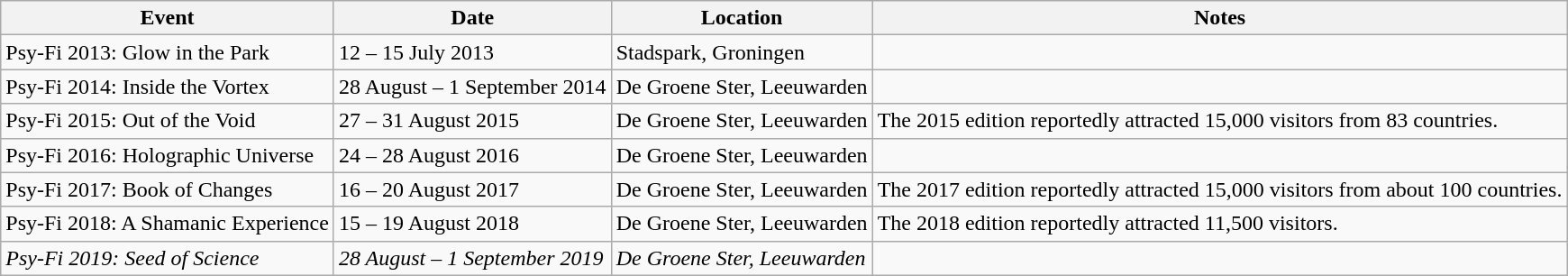<table class="wikitable">
<tr>
<th>Event</th>
<th>Date</th>
<th>Location</th>
<th>Notes</th>
</tr>
<tr>
<td>Psy-Fi 2013: Glow in the Park</td>
<td>12 – 15 July 2013</td>
<td>Stadspark, Groningen</td>
<td></td>
</tr>
<tr>
<td>Psy-Fi 2014: Inside the Vortex</td>
<td>28 August – 1 September 2014</td>
<td>De Groene Ster, Leeuwarden</td>
<td></td>
</tr>
<tr>
<td>Psy-Fi 2015: Out of the Void</td>
<td>27 – 31 August 2015</td>
<td>De Groene Ster, Leeuwarden</td>
<td>The 2015 edition reportedly attracted 15,000 visitors from 83 countries.</td>
</tr>
<tr>
<td>Psy-Fi 2016: Holographic Universe</td>
<td>24 – 28 August 2016</td>
<td>De Groene Ster, Leeuwarden</td>
<td></td>
</tr>
<tr>
<td>Psy-Fi 2017: Book of Changes</td>
<td>16 – 20 August 2017</td>
<td>De Groene Ster, Leeuwarden</td>
<td>The 2017 edition reportedly attracted 15,000 visitors from about 100 countries.</td>
</tr>
<tr>
<td>Psy-Fi 2018: A Shamanic Experience</td>
<td>15 – 19 August 2018</td>
<td>De Groene Ster, Leeuwarden</td>
<td>The 2018 edition reportedly attracted 11,500 visitors.</td>
</tr>
<tr>
<td><em>Psy-Fi 2019: Seed of Science</em></td>
<td><em>28 August – 1 September 2019</em></td>
<td><em>De Groene Ster, Leeuwarden</em></td>
<td></td>
</tr>
</table>
